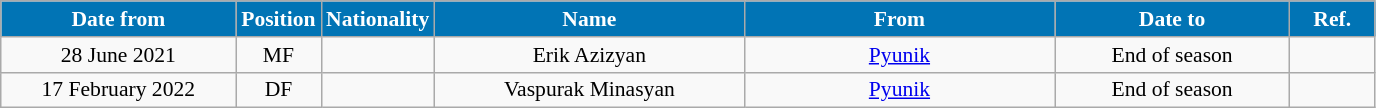<table class="wikitable"  style="text-align:center; font-size:90%; ">
<tr>
<th style="background:#0174B5; color:#FFFFFF; width:150px;">Date from</th>
<th style="background:#0174B5; color:#FFFFFF; width:50px;">Position</th>
<th style="background:#0174B5; color:#FFFFFF; width:50px;">Nationality</th>
<th style="background:#0174B5; color:#FFFFFF; width:200px;">Name</th>
<th style="background:#0174B5; color:#FFFFFF; width:200px;">From</th>
<th style="background:#0174B5; color:#FFFFFF; width:150px;">Date to</th>
<th style="background:#0174B5; color:#FFFFFF; width:50px;">Ref.</th>
</tr>
<tr>
<td>28 June 2021</td>
<td>MF</td>
<td></td>
<td>Erik Azizyan</td>
<td><a href='#'>Pyunik</a></td>
<td>End of season</td>
<td></td>
</tr>
<tr>
<td>17 February 2022</td>
<td>DF</td>
<td></td>
<td>Vaspurak Minasyan</td>
<td><a href='#'>Pyunik</a></td>
<td>End of season</td>
<td></td>
</tr>
</table>
